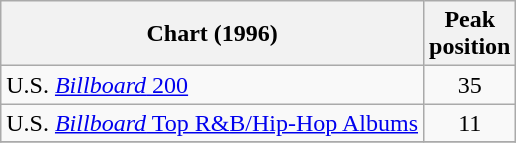<table class="wikitable sortable">
<tr>
<th align="left">Chart (1996)</th>
<th align="left">Peak<br>position</th>
</tr>
<tr>
<td align="left">U.S. <a href='#'><em>Billboard</em> 200</a></td>
<td align="center">35</td>
</tr>
<tr>
<td align="left">U.S. <a href='#'><em>Billboard</em> Top R&B/Hip-Hop Albums</a></td>
<td align="center">11</td>
</tr>
<tr>
</tr>
</table>
